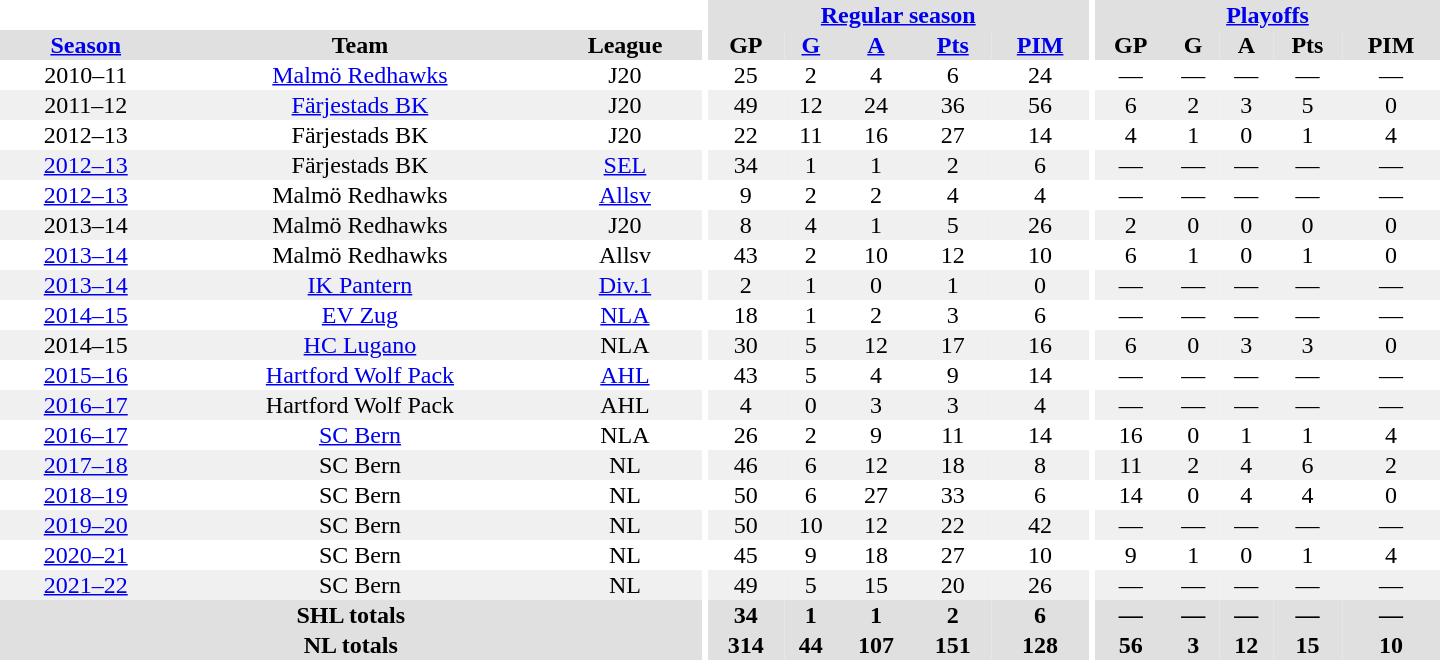<table border="0" cellpadding="1" cellspacing="0" style="text-align:center; width:60em">
<tr bgcolor="#e0e0e0">
<th colspan="3" bgcolor="#ffffff"></th>
<th rowspan="99" bgcolor="#ffffff"></th>
<th colspan="5"><a href='#'>Regular season</a></th>
<th rowspan="99" bgcolor="#ffffff"></th>
<th colspan="5"><a href='#'>Playoffs</a></th>
</tr>
<tr bgcolor="#e0e0e0">
<th><a href='#'>Season</a></th>
<th>Team</th>
<th>League</th>
<th>GP</th>
<th><a href='#'>G</a></th>
<th><a href='#'>A</a></th>
<th><a href='#'>Pts</a></th>
<th><a href='#'>PIM</a></th>
<th>GP</th>
<th>G</th>
<th>A</th>
<th>Pts</th>
<th>PIM</th>
</tr>
<tr>
<td>2010–11</td>
<td><a href='#'>Malmö Redhawks</a></td>
<td>J20</td>
<td>25</td>
<td>2</td>
<td>4</td>
<td>6</td>
<td>24</td>
<td>—</td>
<td>—</td>
<td>—</td>
<td>—</td>
<td>—</td>
</tr>
<tr ALIGN="center" bgcolor="#f0f0f0">
<td>2011–12</td>
<td><a href='#'>Färjestads BK</a></td>
<td>J20</td>
<td>49</td>
<td>12</td>
<td>24</td>
<td>36</td>
<td>56</td>
<td>6</td>
<td>2</td>
<td>3</td>
<td>5</td>
<td>0</td>
</tr>
<tr>
<td>2012–13</td>
<td>Färjestads BK</td>
<td>J20</td>
<td>22</td>
<td>11</td>
<td>16</td>
<td>27</td>
<td>14</td>
<td>4</td>
<td>1</td>
<td>0</td>
<td>1</td>
<td>4</td>
</tr>
<tr ALIGN="center" bgcolor="#f0f0f0">
<td><a href='#'>2012–13</a></td>
<td>Färjestads BK</td>
<td><a href='#'>SEL</a></td>
<td>34</td>
<td>1</td>
<td>1</td>
<td>2</td>
<td>6</td>
<td>—</td>
<td>—</td>
<td>—</td>
<td>—</td>
<td>—</td>
</tr>
<tr>
<td><a href='#'>2012–13</a></td>
<td>Malmö Redhawks</td>
<td><a href='#'>Allsv</a></td>
<td>9</td>
<td>2</td>
<td>2</td>
<td>4</td>
<td>4</td>
<td>—</td>
<td>—</td>
<td>—</td>
<td>—</td>
<td>—</td>
</tr>
<tr ALIGN="center" bgcolor="#f0f0f0">
<td>2013–14</td>
<td>Malmö Redhawks</td>
<td>J20</td>
<td>8</td>
<td>4</td>
<td>1</td>
<td>5</td>
<td>26</td>
<td>2</td>
<td>0</td>
<td>0</td>
<td>0</td>
<td>0</td>
</tr>
<tr ALIGN="center">
<td><a href='#'>2013–14</a></td>
<td>Malmö Redhawks</td>
<td>Allsv</td>
<td>43</td>
<td>2</td>
<td>10</td>
<td>12</td>
<td>10</td>
<td>6</td>
<td>1</td>
<td>0</td>
<td>1</td>
<td>0</td>
</tr>
<tr ALIGN="center" bgcolor="#f0f0f0">
<td><a href='#'>2013–14</a></td>
<td><a href='#'>IK Pantern</a></td>
<td><a href='#'>Div.1</a></td>
<td>2</td>
<td>1</td>
<td>0</td>
<td>1</td>
<td>0</td>
<td>—</td>
<td>—</td>
<td>—</td>
<td>—</td>
<td>—</td>
</tr>
<tr ALIGN="center">
<td><a href='#'>2014–15</a></td>
<td><a href='#'>EV Zug</a></td>
<td><a href='#'>NLA</a></td>
<td>18</td>
<td>1</td>
<td>2</td>
<td>3</td>
<td>6</td>
<td>—</td>
<td>—</td>
<td>—</td>
<td>—</td>
<td>—</td>
</tr>
<tr ALIGN="center" bgcolor="#f0f0f0">
<td>2014–15</td>
<td><a href='#'>HC Lugano</a></td>
<td>NLA</td>
<td>30</td>
<td>5</td>
<td>12</td>
<td>17</td>
<td>16</td>
<td>6</td>
<td>0</td>
<td>3</td>
<td>3</td>
<td>0</td>
</tr>
<tr ALIGN="center">
<td><a href='#'>2015–16</a></td>
<td><a href='#'>Hartford Wolf Pack</a></td>
<td><a href='#'>AHL</a></td>
<td>43</td>
<td>5</td>
<td>4</td>
<td>9</td>
<td>14</td>
<td>—</td>
<td>—</td>
<td>—</td>
<td>—</td>
<td>—</td>
</tr>
<tr ALIGN="center"  bgcolor="#f0f0f0">
<td><a href='#'>2016–17</a></td>
<td>Hartford Wolf Pack</td>
<td>AHL</td>
<td>4</td>
<td>0</td>
<td>3</td>
<td>3</td>
<td>4</td>
<td>—</td>
<td>—</td>
<td>—</td>
<td>—</td>
<td>—</td>
</tr>
<tr ALIGN="center">
<td><a href='#'>2016–17</a></td>
<td><a href='#'>SC Bern</a></td>
<td>NLA</td>
<td>26</td>
<td>2</td>
<td>9</td>
<td>11</td>
<td>14</td>
<td>16</td>
<td>0</td>
<td>1</td>
<td>1</td>
<td>4</td>
</tr>
<tr ALIGN="center"  bgcolor="#f0f0f0">
<td><a href='#'>2017–18</a></td>
<td>SC Bern</td>
<td>NL</td>
<td>46</td>
<td>6</td>
<td>12</td>
<td>18</td>
<td>8</td>
<td>11</td>
<td>2</td>
<td>4</td>
<td>6</td>
<td>2</td>
</tr>
<tr ALIGN="center">
<td><a href='#'>2018–19</a></td>
<td>SC Bern</td>
<td>NL</td>
<td>50</td>
<td>6</td>
<td>27</td>
<td>33</td>
<td>6</td>
<td>14</td>
<td>0</td>
<td>4</td>
<td>4</td>
<td>0</td>
</tr>
<tr ALIGN="center"  bgcolor="#f0f0f0">
<td><a href='#'>2019–20</a></td>
<td>SC Bern</td>
<td>NL</td>
<td>50</td>
<td>10</td>
<td>12</td>
<td>22</td>
<td>42</td>
<td>—</td>
<td>—</td>
<td>—</td>
<td>—</td>
<td>—</td>
</tr>
<tr ALIGN="center">
<td><a href='#'>2020–21</a></td>
<td>SC Bern</td>
<td>NL</td>
<td>45</td>
<td>9</td>
<td>18</td>
<td>27</td>
<td>10</td>
<td>9</td>
<td>1</td>
<td>0</td>
<td>1</td>
<td>4</td>
</tr>
<tr ALIGN="center"  bgcolor="#f0f0f0">
<td><a href='#'>2021–22</a></td>
<td>SC Bern</td>
<td>NL</td>
<td>49</td>
<td>5</td>
<td>15</td>
<td>20</td>
<td>26</td>
<td>—</td>
<td>—</td>
<td>—</td>
<td>—</td>
<td>—</td>
</tr>
<tr bgcolor="#e0e0e0">
<th colspan="3">SHL totals</th>
<th>34</th>
<th>1</th>
<th>1</th>
<th>2</th>
<th>6</th>
<th>—</th>
<th>—</th>
<th>—</th>
<th>—</th>
<th>—</th>
</tr>
<tr bgcolor="#e0e0e0">
<th colspan="3">NL totals</th>
<th>314</th>
<th>44</th>
<th>107</th>
<th>151</th>
<th>128</th>
<th>56</th>
<th>3</th>
<th>12</th>
<th>15</th>
<th>10</th>
</tr>
</table>
